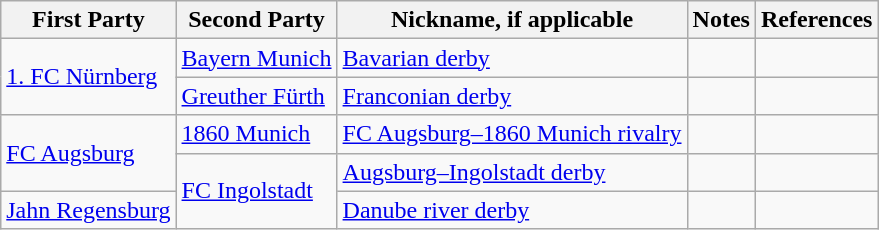<table class="wikitable">
<tr>
<th>First Party</th>
<th>Second Party</th>
<th>Nickname, if applicable</th>
<th>Notes</th>
<th>References</th>
</tr>
<tr>
<td rowspan="2"><a href='#'>1. FC Nürnberg</a></td>
<td><a href='#'>Bayern Munich</a></td>
<td><a href='#'>Bavarian derby</a></td>
<td></td>
<td></td>
</tr>
<tr>
<td><a href='#'>Greuther Fürth</a></td>
<td><a href='#'>Franconian derby</a></td>
<td></td>
<td></td>
</tr>
<tr>
<td rowspan="2"><a href='#'>FC Augsburg</a></td>
<td><a href='#'>1860 Munich</a></td>
<td><a href='#'>FC Augsburg–1860 Munich rivalry</a></td>
<td></td>
<td></td>
</tr>
<tr>
<td rowspan="2"><a href='#'>FC Ingolstadt</a></td>
<td><a href='#'>Augsburg–Ingolstadt derby</a></td>
<td></td>
<td></td>
</tr>
<tr>
<td><a href='#'>Jahn Regensburg</a></td>
<td><a href='#'>Danube river derby</a></td>
<td></td>
<td></td>
</tr>
</table>
